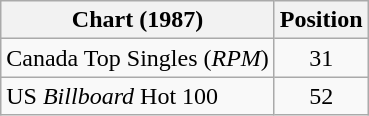<table class="wikitable">
<tr>
<th>Chart (1987)</th>
<th>Position</th>
</tr>
<tr>
<td>Canada Top Singles (<em>RPM</em>)</td>
<td align="center">31</td>
</tr>
<tr>
<td>US <em>Billboard</em> Hot 100</td>
<td align="center">52</td>
</tr>
</table>
